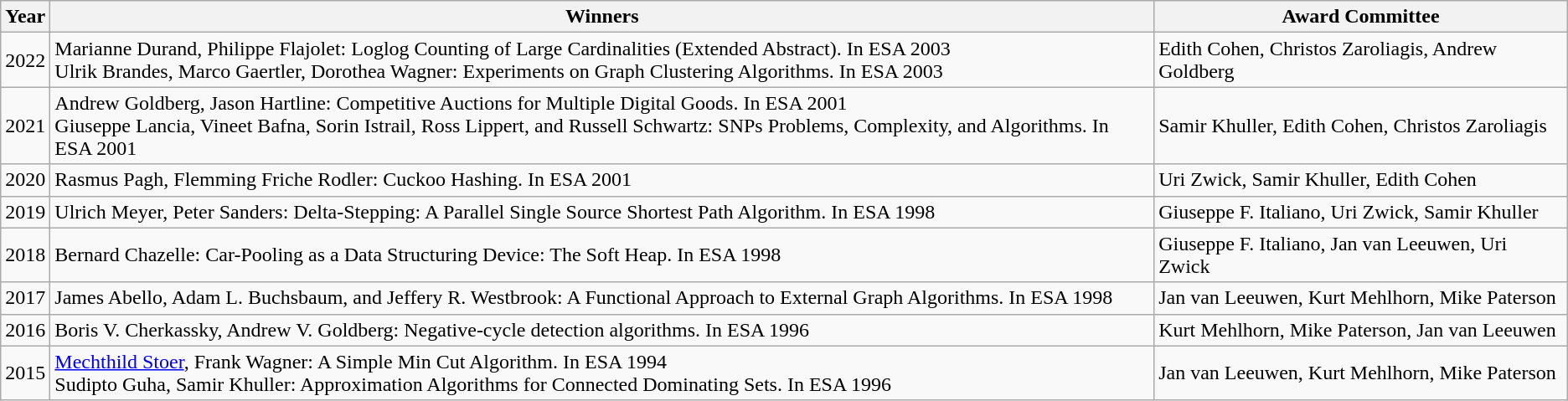<table class="wikitable">
<tr>
<th>Year</th>
<th>Winners</th>
<th><strong>Award Committee</strong></th>
</tr>
<tr>
<td>2022</td>
<td>Marianne Durand, Philippe Flajolet: Loglog Counting of Large Cardinalities (Extended Abstract). In ESA 2003<br>Ulrik Brandes, Marco Gaertler, Dorothea Wagner: Experiments on Graph Clustering Algorithms. In ESA 2003</td>
<td>Edith Cohen, Christos Zaroliagis, Andrew Goldberg</td>
</tr>
<tr>
<td>2021</td>
<td>Andrew Goldberg, Jason Hartline: Competitive Auctions for Multiple Digital Goods. In ESA 2001<br>Giuseppe Lancia, Vineet Bafna, Sorin Istrail, Ross Lippert, and Russell Schwartz: SNPs Problems, Complexity, and Algorithms. In ESA 2001</td>
<td>Samir Khuller, Edith Cohen, Christos Zaroliagis</td>
</tr>
<tr>
<td>2020</td>
<td>Rasmus Pagh, Flemming Friche Rodler: Cuckoo Hashing. In ESA 2001</td>
<td>Uri Zwick, Samir Khuller, Edith Cohen</td>
</tr>
<tr>
<td>2019</td>
<td>Ulrich Meyer, Peter Sanders: Delta-Stepping: A Parallel Single Source Shortest Path Algorithm. In ESA 1998</td>
<td>Giuseppe F. Italiano, Uri Zwick, Samir Khuller</td>
</tr>
<tr>
<td>2018</td>
<td>Bernard Chazelle: Car-Pooling as a Data Structuring Device: The Soft Heap. In ESA 1998</td>
<td>Giuseppe F. Italiano, Jan van Leeuwen, Uri Zwick</td>
</tr>
<tr>
<td>2017</td>
<td>James Abello, Adam L. Buchsbaum, and Jeffery R. Westbrook: A Functional Approach to External Graph Algorithms. In ESA 1998</td>
<td>Jan van Leeuwen, Kurt Mehlhorn, Mike Paterson</td>
</tr>
<tr>
<td>2016</td>
<td>Boris V. Cherkassky, Andrew V. Goldberg: Negative-cycle detection algorithms. In ESA 1996</td>
<td>Kurt Mehlhorn, Mike Paterson, Jan van Leeuwen</td>
</tr>
<tr>
<td>2015</td>
<td><a href='#'>Mechthild Stoer</a>, Frank Wagner: A Simple Min Cut Algorithm. In ESA 1994<br>Sudipto Guha, Samir Khuller: Approximation Algorithms for Connected Dominating Sets. In ESA 1996</td>
<td>Jan van Leeuwen, Kurt Mehlhorn, Mike Paterson</td>
</tr>
</table>
